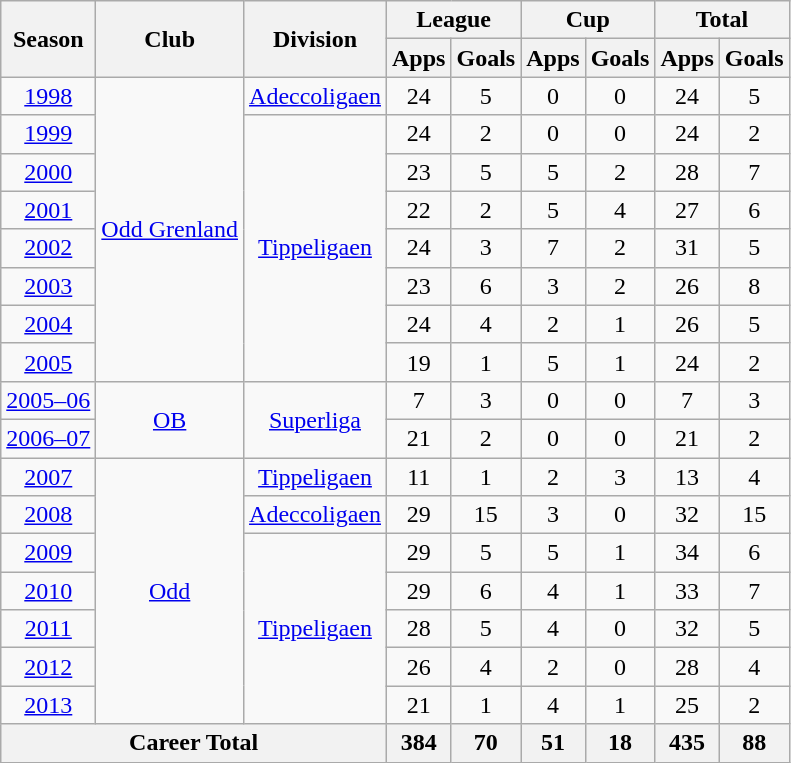<table class="wikitable" style="text-align: center;">
<tr>
<th rowspan="2">Season</th>
<th rowspan="2">Club</th>
<th rowspan="2">Division</th>
<th colspan="2">League</th>
<th colspan="2">Cup</th>
<th colspan="2">Total</th>
</tr>
<tr>
<th>Apps</th>
<th>Goals</th>
<th>Apps</th>
<th>Goals</th>
<th>Apps</th>
<th>Goals</th>
</tr>
<tr>
<td><a href='#'>1998</a></td>
<td rowspan="8" valign="center"><a href='#'>Odd Grenland</a></td>
<td rowspan="1" valign="center"><a href='#'>Adeccoligaen</a></td>
<td>24</td>
<td>5</td>
<td>0</td>
<td>0</td>
<td>24</td>
<td>5</td>
</tr>
<tr>
<td><a href='#'>1999</a></td>
<td rowspan="7" valign="center"><a href='#'>Tippeligaen</a></td>
<td>24</td>
<td>2</td>
<td>0</td>
<td>0</td>
<td>24</td>
<td>2</td>
</tr>
<tr>
<td><a href='#'>2000</a></td>
<td>23</td>
<td>5</td>
<td>5</td>
<td>2</td>
<td>28</td>
<td>7</td>
</tr>
<tr>
<td><a href='#'>2001</a></td>
<td>22</td>
<td>2</td>
<td>5</td>
<td>4</td>
<td>27</td>
<td>6</td>
</tr>
<tr>
<td><a href='#'>2002</a></td>
<td>24</td>
<td>3</td>
<td>7</td>
<td>2</td>
<td>31</td>
<td>5</td>
</tr>
<tr>
<td><a href='#'>2003</a></td>
<td>23</td>
<td>6</td>
<td>3</td>
<td>2</td>
<td>26</td>
<td>8</td>
</tr>
<tr>
<td><a href='#'>2004</a></td>
<td>24</td>
<td>4</td>
<td>2</td>
<td>1</td>
<td>26</td>
<td>5</td>
</tr>
<tr>
<td><a href='#'>2005</a></td>
<td>19</td>
<td>1</td>
<td>5</td>
<td>1</td>
<td>24</td>
<td>2</td>
</tr>
<tr>
<td><a href='#'>2005–06</a></td>
<td rowspan="2" valign="center"><a href='#'>OB</a></td>
<td rowspan="2" valign="center"><a href='#'>Superliga</a></td>
<td>7</td>
<td>3</td>
<td>0</td>
<td>0</td>
<td>7</td>
<td>3</td>
</tr>
<tr>
<td><a href='#'>2006–07</a></td>
<td>21</td>
<td>2</td>
<td>0</td>
<td>0</td>
<td>21</td>
<td>2</td>
</tr>
<tr>
<td><a href='#'>2007</a></td>
<td rowspan="7" valign="center"><a href='#'>Odd</a></td>
<td rowspan="1" valign="center"><a href='#'>Tippeligaen</a></td>
<td>11</td>
<td>1</td>
<td>2</td>
<td>3</td>
<td>13</td>
<td>4</td>
</tr>
<tr>
<td><a href='#'>2008</a></td>
<td rowspan="1" valign="center"><a href='#'>Adeccoligaen</a></td>
<td>29</td>
<td>15</td>
<td>3</td>
<td>0</td>
<td>32</td>
<td>15</td>
</tr>
<tr>
<td><a href='#'>2009</a></td>
<td rowspan="5" valign="center"><a href='#'>Tippeligaen</a></td>
<td>29</td>
<td>5</td>
<td>5</td>
<td>1</td>
<td>34</td>
<td>6</td>
</tr>
<tr>
<td><a href='#'>2010</a></td>
<td>29</td>
<td>6</td>
<td>4</td>
<td>1</td>
<td>33</td>
<td>7</td>
</tr>
<tr>
<td><a href='#'>2011</a></td>
<td>28</td>
<td>5</td>
<td>4</td>
<td>0</td>
<td>32</td>
<td>5</td>
</tr>
<tr>
<td><a href='#'>2012</a></td>
<td>26</td>
<td>4</td>
<td>2</td>
<td>0</td>
<td>28</td>
<td>4</td>
</tr>
<tr>
<td><a href='#'>2013</a></td>
<td>21</td>
<td>1</td>
<td>4</td>
<td>1</td>
<td>25</td>
<td>2</td>
</tr>
<tr>
<th colspan="3">Career Total</th>
<th>384</th>
<th>70</th>
<th>51</th>
<th>18</th>
<th>435</th>
<th>88</th>
</tr>
</table>
